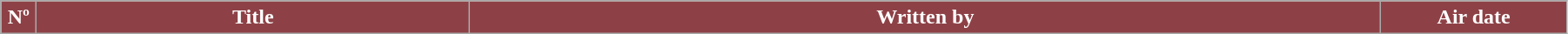<table class=wikitable style="width:95%; background:#FFFFFF">
<tr style="color:#FFFFFF">
<th style="background:#8D4146; width:20px">Nº</th>
<th style="background:#8D4146">Title</th>
<th style="background:#8D4146">Written by</th>
<th style="background:#8D4146; width:135px">Air date<br>











</th>
</tr>
</table>
